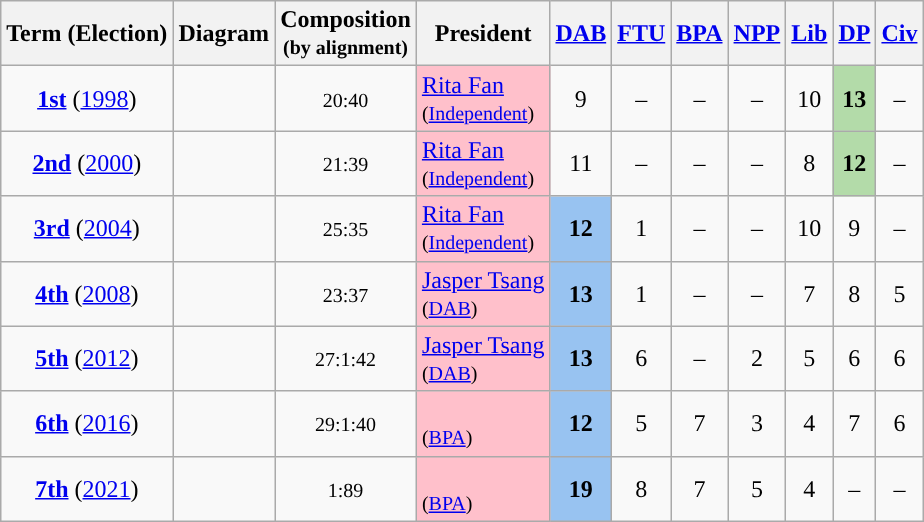<table class="wikitable" style="font-size:100%; text-align:center">
<tr align=center>
<th>Term (Election)</th>
<th>Diagram</th>
<th>Composition<br><small>(by alignment)</small></th>
<th>President</th>
<th style="background:"><a href='#'><span>DAB</span></a></th>
<th style="background:"><a href='#'><span>FTU</span></a></th>
<th style="background:"><a href='#'><span>BPA</span></a></th>
<th style="background:"><a href='#'><span>NPP</span></a></th>
<th style="background:"><a href='#'><span>Lib</span></a></th>
<th style="background:"><a href='#'><span>DP</span></a></th>
<th style="background:"><a href='#'><span>Civ</span></a></th>
</tr>
<tr>
<td align=center><strong><a href='#'>1st</a></strong> (<a href='#'>1998</a>)</td>
<td></td>
<td><small><span>20</span>:<span>40</span></small><br></td>
<td bgcolor="Pink" align=left><a href='#'>Rita Fan</a><br><small>(<a href='#'>Independent</a>)</small></td>
<td>9</td>
<td>–</td>
<td>–</td>
<td>–</td>
<td>10</td>
<td bgcolor=#b3dba9><strong>13</strong></td>
<td>–</td>
</tr>
<tr>
<td align=center><strong><a href='#'>2nd</a></strong> (<a href='#'>2000</a>)</td>
<td></td>
<td><small><span>21</span>:<span>39</span></small><br></td>
<td bgcolor="Pink" align=left><a href='#'>Rita Fan</a><br><small>(<a href='#'>Independent</a>)</small></td>
<td>11</td>
<td>–</td>
<td>–</td>
<td>–</td>
<td>8</td>
<td bgcolor=#b3dba9><strong>12</strong></td>
<td>–</td>
</tr>
<tr>
<td align=center><strong><a href='#'>3rd</a></strong> (<a href='#'>2004</a>)</td>
<td></td>
<td><small><span>25</span>:<span>35</span></small><br></td>
<td bgcolor="Pink" align=left><a href='#'>Rita Fan</a><br><small>(<a href='#'>Independent</a>)</small></td>
<td bgcolor=#98c3f1><strong>12</strong></td>
<td>1</td>
<td>–</td>
<td>–</td>
<td>10</td>
<td>9</td>
<td>–</td>
</tr>
<tr>
<td align=center><strong><a href='#'>4th</a></strong> (<a href='#'>2008</a>)</td>
<td></td>
<td><small><span>23</span>:<span>37</span></small><br></td>
<td bgcolor="Pink" align=left><a href='#'>Jasper Tsang</a><br><small>(<a href='#'>DAB</a>)</small></td>
<td bgcolor=#98c3f1><strong>13</strong></td>
<td>1</td>
<td>–</td>
<td>–</td>
<td>7</td>
<td>8</td>
<td>5</td>
</tr>
<tr>
<td align=center><strong><a href='#'>5th</a></strong> (<a href='#'>2012</a>)</td>
<td></td>
<td><small><span>27</span>:<span>1</span>:<span>42</span></small><br></td>
<td bgcolor="Pink" align=left><a href='#'>Jasper Tsang</a><br><small>(<a href='#'>DAB</a>)</small></td>
<td bgcolor=#98c3f1><strong>13</strong></td>
<td>6</td>
<td>–</td>
<td>2</td>
<td>5</td>
<td>6</td>
<td>6</td>
</tr>
<tr>
<td align=center><strong><a href='#'>6th</a></strong> (<a href='#'>2016</a>)</td>
<td></td>
<td><small><span>29</span>:<span>1</span>:<span>40</span></small><br></td>
<td bgcolor="Pink" align=left><br><small>(<a href='#'>BPA</a>)</small></td>
<td bgcolor=#98c3f1><strong>12</strong></td>
<td>5</td>
<td>7</td>
<td>3</td>
<td>4</td>
<td>7</td>
<td>6</td>
</tr>
<tr>
<td align=center><strong><a href='#'>7th</a></strong> (<a href='#'>2021</a>)</td>
<td></td>
<td><small><span>1</span>:<span>89</span></small><br></td>
<td bgcolor="Pink" align=left><br><small>(<a href='#'>BPA</a>)</small></td>
<td bgcolor=#98c3f1><strong>19</strong></td>
<td>8</td>
<td>7</td>
<td>5</td>
<td>4</td>
<td>–</td>
<td>–</td>
</tr>
</table>
